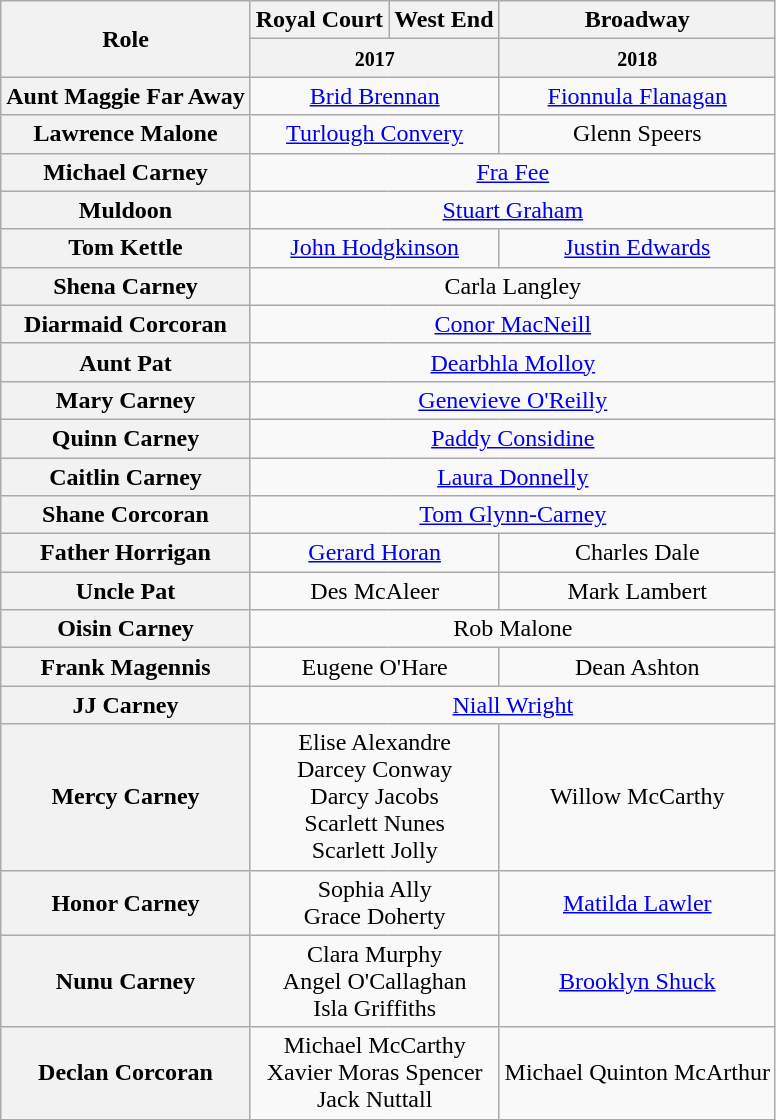<table class="wikitable">
<tr>
<th rowspan="2">Role</th>
<th>Royal Court</th>
<th>West End</th>
<th>Broadway</th>
</tr>
<tr>
<th colspan="2"><small>2017</small></th>
<th><small>2018</small></th>
</tr>
<tr>
<th>Aunt Maggie Far Away</th>
<td colspan="2" align="center"><a href='#'>Brid Brennan</a></td>
<td align="center"><a href='#'>Fionnula Flanagan</a></td>
</tr>
<tr>
<th>Lawrence Malone</th>
<td colspan="2" align="center"><a href='#'>Turlough Convery</a></td>
<td align="center">Glenn Speers</td>
</tr>
<tr>
<th>Michael Carney</th>
<td colspan="3" align="center"><a href='#'>Fra Fee</a></td>
</tr>
<tr>
<th>Muldoon</th>
<td colspan="3" align="center"><a href='#'>Stuart Graham</a></td>
</tr>
<tr>
<th>Tom Kettle</th>
<td colspan="2" align="center"><a href='#'>John Hodgkinson</a></td>
<td align="center"><a href='#'>Justin Edwards</a></td>
</tr>
<tr>
<th>Shena Carney</th>
<td colspan="3" align="center">Carla Langley</td>
</tr>
<tr>
<th>Diarmaid Corcoran</th>
<td colspan="3" align="center"><a href='#'>Conor MacNeill</a></td>
</tr>
<tr>
<th>Aunt Pat</th>
<td colspan="3" align="center"><a href='#'>Dearbhla Molloy</a></td>
</tr>
<tr>
<th>Mary Carney</th>
<td colspan="3" align="center"><a href='#'>Genevieve O'Reilly</a></td>
</tr>
<tr>
<th>Quinn Carney</th>
<td colspan="3" align="center"><a href='#'>Paddy Considine</a></td>
</tr>
<tr>
<th>Caitlin Carney</th>
<td colspan="3" align="center"><a href='#'>Laura Donnelly</a></td>
</tr>
<tr>
<th>Shane Corcoran</th>
<td colspan="3" align="center"><a href='#'>Tom Glynn-Carney</a></td>
</tr>
<tr>
<th>Father Horrigan</th>
<td colspan="2" align="center"><a href='#'>Gerard Horan</a></td>
<td align="center">Charles Dale</td>
</tr>
<tr>
<th>Uncle Pat</th>
<td colspan="2" align="center">Des McAleer</td>
<td align="center">Mark Lambert</td>
</tr>
<tr>
<th>Oisin Carney</th>
<td colspan="3" align="center">Rob Malone</td>
</tr>
<tr>
<th>Frank Magennis</th>
<td colspan="2" align="center">Eugene O'Hare</td>
<td align="center">Dean Ashton</td>
</tr>
<tr>
<th>JJ Carney</th>
<td colspan="3" align="center"><a href='#'>Niall Wright</a></td>
</tr>
<tr>
<th>Mercy Carney</th>
<td colspan="2" align="center">Elise Alexandre<br>Darcey Conway<br>Darcy Jacobs<br>Scarlett Nunes<br>Scarlett Jolly</td>
<td align="center">Willow McCarthy</td>
</tr>
<tr>
<th>Honor Carney</th>
<td colspan="2" align="center">Sophia Ally<br>Grace Doherty</td>
<td align="center"><a href='#'>Matilda Lawler</a></td>
</tr>
<tr>
<th>Nunu Carney</th>
<td colspan="2" align="center">Clara Murphy<br>Angel O'Callaghan <br> Isla Griffiths</td>
<td align="center"><a href='#'>Brooklyn Shuck</a></td>
</tr>
<tr>
<th>Declan Corcoran</th>
<td colspan="2" align="center">Michael McCarthy<br>Xavier Moras Spencer<br>Jack Nuttall</td>
<td align="center">Michael Quinton McArthur</td>
</tr>
</table>
